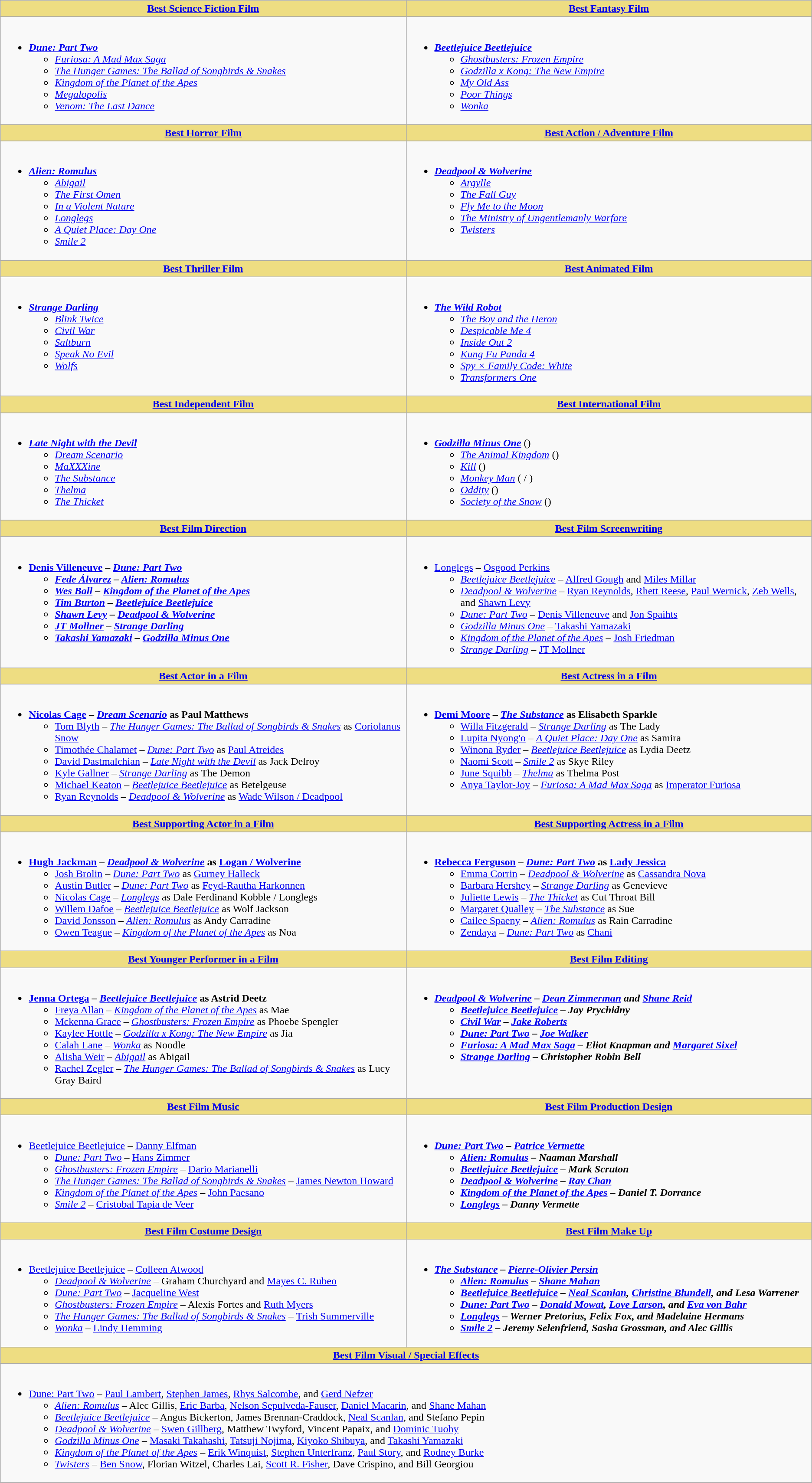<table class="wikitable">
<tr>
<th style="background:#EEDD82; width:50%"><a href='#'>Best Science Fiction Film</a></th>
<th style="background:#EEDD82; width:50%"><a href='#'>Best Fantasy Film</a></th>
</tr>
<tr>
<td valign="top"><br><ul><li><strong><em><a href='#'>Dune: Part Two</a></em></strong><ul><li><em><a href='#'>Furiosa: A Mad Max Saga</a></em></li><li><em><a href='#'>The Hunger Games: The Ballad of Songbirds & Snakes</a></em></li><li><em><a href='#'>Kingdom of the Planet of the Apes</a></em></li><li><em><a href='#'>Megalopolis</a></em></li><li><em><a href='#'>Venom: The Last Dance</a></em></li></ul></li></ul></td>
<td valign="top"><br><ul><li><strong><em><a href='#'>Beetlejuice Beetlejuice</a></em></strong><ul><li><em><a href='#'>Ghostbusters: Frozen Empire</a></em></li><li><em><a href='#'>Godzilla x Kong: The New Empire</a></em></li><li><em><a href='#'>My Old Ass</a></em></li><li><em><a href='#'>Poor Things</a></em></li><li><em><a href='#'>Wonka</a></em></li></ul></li></ul></td>
</tr>
<tr>
<th style="background:#EEDD82; width:50%"><a href='#'>Best Horror Film</a></th>
<th style="background:#EEDD82; width:50%"><a href='#'>Best Action / Adventure Film</a></th>
</tr>
<tr>
<td valign="top"><br><ul><li><strong><em><a href='#'>Alien: Romulus</a></em></strong><ul><li><em><a href='#'>Abigail</a></em></li><li><em><a href='#'>The First Omen</a></em></li><li><em><a href='#'>In a Violent Nature</a></em></li><li><em><a href='#'>Longlegs</a></em></li><li><em><a href='#'>A Quiet Place: Day One</a></em></li><li><em><a href='#'>Smile 2</a></em></li></ul></li></ul></td>
<td valign="top"><br><ul><li><strong><em><a href='#'>Deadpool & Wolverine</a></em></strong><ul><li><em><a href='#'>Argylle</a></em></li><li><em><a href='#'>The Fall Guy</a></em></li><li><em><a href='#'>Fly Me to the Moon</a></em></li><li><em><a href='#'>The Ministry of Ungentlemanly Warfare</a></em></li><li><em><a href='#'>Twisters</a></em></li></ul></li></ul></td>
</tr>
<tr>
<th style="background:#EEDD82; width:50%"><a href='#'>Best Thriller Film</a></th>
<th style="background:#EEDD82; width:50%"><a href='#'>Best Animated Film</a></th>
</tr>
<tr>
<td valign="top"><br><ul><li><strong><em><a href='#'>Strange Darling</a></em></strong><ul><li><em><a href='#'>Blink Twice</a></em></li><li><em><a href='#'>Civil War</a></em></li><li><em><a href='#'>Saltburn</a></em></li><li><em><a href='#'>Speak No Evil</a></em></li><li><em><a href='#'>Wolfs</a></em></li></ul></li></ul></td>
<td valign="top"><br><ul><li><strong><em><a href='#'>The Wild Robot</a></em></strong><ul><li><em><a href='#'>The Boy and the Heron</a></em></li><li><em><a href='#'>Despicable Me 4</a></em></li><li><em><a href='#'>Inside Out 2</a></em></li><li><em><a href='#'>Kung Fu Panda 4</a></em></li><li><em><a href='#'>Spy × Family Code: White</a></em></li><li><em><a href='#'>Transformers One</a></em></li></ul></li></ul></td>
</tr>
<tr>
<th style="background:#EEDD82; width:50%"><a href='#'>Best Independent Film</a></th>
<th style="background:#EEDD82; width:50%"><a href='#'>Best International Film</a></th>
</tr>
<tr>
<td valign="top"><br><ul><li><strong><em><a href='#'>Late Night with the Devil</a></em></strong><ul><li><em><a href='#'>Dream Scenario</a></em></li><li><em><a href='#'>MaXXXine</a></em></li><li><em><a href='#'>The Substance</a></em></li><li><em><a href='#'>Thelma</a></em></li><li><em><a href='#'>The Thicket</a></em></li></ul></li></ul></td>
<td valign="top"><br><ul><li><strong><em><a href='#'>Godzilla Minus One</a></em></strong> ()<ul><li><em><a href='#'>The Animal Kingdom</a></em> ()</li><li><em><a href='#'>Kill</a></em> ()</li><li><em><a href='#'>Monkey Man</a></em> ( / )</li><li><em><a href='#'>Oddity</a></em> ()</li><li><em><a href='#'>Society of the Snow</a></em> ()</li></ul></li></ul></td>
</tr>
<tr>
<th style="background:#EEDD82; width:50%"><a href='#'>Best Film Direction</a></th>
<th style="background:#EEDD82; width:50%"><a href='#'>Best Film Screenwriting</a></th>
</tr>
<tr>
<td valign="top"><br><ul><li><strong><a href='#'>Denis Villeneuve</a> – <em><a href='#'>Dune: Part Two</a><strong><em><ul><li><a href='#'>Fede Álvarez</a> – </em><a href='#'>Alien: Romulus</a><em></li><li><a href='#'>Wes Ball</a> – </em><a href='#'>Kingdom of the Planet of the Apes</a><em></li><li><a href='#'>Tim Burton</a> – </em><a href='#'>Beetlejuice Beetlejuice</a><em></li><li><a href='#'>Shawn Levy</a> – </em><a href='#'>Deadpool & Wolverine</a><em></li><li><a href='#'>JT Mollner</a> – </em><a href='#'>Strange Darling</a><em></li><li><a href='#'>Takashi Yamazaki</a> – </em><a href='#'>Godzilla Minus One</a><em></li></ul></li></ul></td>
<td valign="top"><br><ul><li></em></strong><a href='#'>Longlegs</a></em> – <a href='#'>Osgood Perkins</a></strong><ul><li><em><a href='#'>Beetlejuice Beetlejuice</a></em> – <a href='#'>Alfred Gough</a> and <a href='#'>Miles Millar</a></li><li><em><a href='#'>Deadpool & Wolverine</a></em> – <a href='#'>Ryan Reynolds</a>, <a href='#'>Rhett Reese</a>, <a href='#'>Paul Wernick</a>, <a href='#'>Zeb Wells</a>, and <a href='#'>Shawn Levy</a></li><li><em><a href='#'>Dune: Part Two</a></em> – <a href='#'>Denis Villeneuve</a> and <a href='#'>Jon Spaihts</a></li><li><em><a href='#'>Godzilla Minus One</a></em> – <a href='#'>Takashi Yamazaki</a></li><li><em><a href='#'>Kingdom of the Planet of the Apes</a></em> – <a href='#'>Josh Friedman</a></li><li><em><a href='#'>Strange Darling</a></em> – <a href='#'>JT Mollner</a></li></ul></li></ul></td>
</tr>
<tr>
<th style="background:#EEDD82; width:50%"><a href='#'>Best Actor in a Film</a></th>
<th style="background:#EEDD82; width:50%"><a href='#'>Best Actress in a Film</a></th>
</tr>
<tr>
<td valign="top"><br><ul><li><strong><a href='#'>Nicolas Cage</a> – <em><a href='#'>Dream Scenario</a></em> as Paul Matthews</strong><ul><li><a href='#'>Tom Blyth</a> – <em><a href='#'>The Hunger Games: The Ballad of Songbirds & Snakes</a></em> as <a href='#'>Coriolanus Snow</a></li><li><a href='#'>Timothée Chalamet</a> – <em><a href='#'>Dune: Part Two</a></em> as <a href='#'>Paul Atreides</a></li><li><a href='#'>David Dastmalchian</a> – <em><a href='#'>Late Night with the Devil</a></em> as Jack Delroy</li><li><a href='#'>Kyle Gallner</a> – <em><a href='#'>Strange Darling</a></em> as The Demon</li><li><a href='#'>Michael Keaton</a> – <em><a href='#'>Beetlejuice Beetlejuice</a></em> as Betelgeuse</li><li><a href='#'>Ryan Reynolds</a> – <em><a href='#'>Deadpool & Wolverine</a></em> as <a href='#'>Wade Wilson / Deadpool</a></li></ul></li></ul></td>
<td valign="top"><br><ul><li><strong><a href='#'>Demi Moore</a> – <em><a href='#'>The Substance</a></em> as Elisabeth Sparkle</strong><ul><li><a href='#'>Willa Fitzgerald</a> – <em><a href='#'>Strange Darling</a></em> as The Lady</li><li><a href='#'>Lupita Nyong'o</a> – <em><a href='#'>A Quiet Place: Day One</a></em> as Samira</li><li><a href='#'>Winona Ryder</a> – <em><a href='#'>Beetlejuice Beetlejuice</a></em> as Lydia Deetz</li><li><a href='#'>Naomi Scott</a> – <em><a href='#'>Smile 2</a></em> as Skye Riley</li><li><a href='#'>June Squibb</a> – <em><a href='#'>Thelma</a></em> as Thelma Post</li><li><a href='#'>Anya Taylor-Joy</a> – <em><a href='#'>Furiosa: A Mad Max Saga</a></em> as <a href='#'>Imperator Furiosa</a></li></ul></li></ul></td>
</tr>
<tr>
<th style="background:#EEDD82; width:50%"><a href='#'>Best Supporting Actor in a Film</a></th>
<th style="background:#EEDD82; width:50%"><a href='#'>Best Supporting Actress in a Film</a></th>
</tr>
<tr>
<td valign="top"><br><ul><li><strong><a href='#'>Hugh Jackman</a> – <em><a href='#'>Deadpool & Wolverine</a></em> as <a href='#'>Logan / Wolverine</a></strong><ul><li><a href='#'>Josh Brolin</a> – <em><a href='#'>Dune: Part Two</a></em> as <a href='#'>Gurney Halleck</a></li><li><a href='#'>Austin Butler</a> – <em><a href='#'>Dune: Part Two</a></em> as <a href='#'>Feyd-Rautha Harkonnen</a></li><li><a href='#'>Nicolas Cage</a> – <em><a href='#'>Longlegs</a></em> as Dale Ferdinand Kobble / Longlegs</li><li><a href='#'>Willem Dafoe</a> – <em><a href='#'>Beetlejuice Beetlejuice</a></em> as Wolf Jackson</li><li><a href='#'>David Jonsson</a> – <em><a href='#'>Alien: Romulus</a></em> as Andy Carradine</li><li><a href='#'>Owen Teague</a> – <em><a href='#'>Kingdom of the Planet of the Apes</a></em> as Noa</li></ul></li></ul></td>
<td valign="top"><br><ul><li><strong><a href='#'>Rebecca Ferguson</a> – <em><a href='#'>Dune: Part Two</a></em> as <a href='#'>Lady Jessica</a></strong><ul><li><a href='#'>Emma Corrin</a> – <em><a href='#'>Deadpool & Wolverine</a></em> as <a href='#'>Cassandra Nova</a></li><li><a href='#'>Barbara Hershey</a> – <em><a href='#'>Strange Darling</a></em> as Genevieve</li><li><a href='#'>Juliette Lewis</a> – <em><a href='#'>The Thicket</a></em> as Cut Throat Bill</li><li><a href='#'>Margaret Qualley</a> – <em><a href='#'>The Substance</a></em> as Sue</li><li><a href='#'>Cailee Spaeny</a> – <em><a href='#'>Alien: Romulus</a></em> as Rain Carradine</li><li><a href='#'>Zendaya</a> – <em><a href='#'>Dune: Part Two</a></em> as <a href='#'>Chani</a></li></ul></li></ul></td>
</tr>
<tr>
<th style="background:#EEDD82; width:50%"><a href='#'>Best Younger Performer in a Film</a></th>
<th style="background:#EEDD82; width:50%"><a href='#'>Best Film Editing</a></th>
</tr>
<tr>
<td valign="top"><br><ul><li><strong><a href='#'>Jenna Ortega</a> – <em><a href='#'>Beetlejuice Beetlejuice</a></em> as Astrid Deetz</strong><ul><li><a href='#'>Freya Allan</a> – <em><a href='#'>Kingdom of the Planet of the Apes</a></em> as Mae</li><li><a href='#'>Mckenna Grace</a> – <em><a href='#'>Ghostbusters: Frozen Empire</a></em> as Phoebe Spengler</li><li><a href='#'>Kaylee Hottle</a> – <em><a href='#'>Godzilla x Kong: The New Empire</a></em> as Jia</li><li><a href='#'>Calah Lane</a> – <em><a href='#'>Wonka</a></em> as Noodle</li><li><a href='#'>Alisha Weir</a> – <em><a href='#'>Abigail</a></em> as Abigail</li><li><a href='#'>Rachel Zegler</a> – <em><a href='#'>The Hunger Games: The Ballad of Songbirds & Snakes</a></em> as Lucy Gray Baird</li></ul></li></ul></td>
<td valign="top"><br><ul><li><strong><em><a href='#'>Deadpool & Wolverine</a><em> – <a href='#'>Dean Zimmerman</a> and <a href='#'>Shane Reid</a><strong><ul><li></em><a href='#'>Beetlejuice Beetlejuice</a><em> – Jay Prychidny</li><li></em><a href='#'>Civil War</a><em> – <a href='#'>Jake Roberts</a></li><li></em><a href='#'>Dune: Part Two</a><em> – <a href='#'>Joe Walker</a></li><li></em><a href='#'>Furiosa: A Mad Max Saga</a><em> – Eliot Knapman and <a href='#'>Margaret Sixel</a></li><li></em><a href='#'>Strange Darling</a><em> – Christopher Robin Bell</li></ul></li></ul></td>
</tr>
<tr>
<th style="background:#EEDD82; width:50%"><a href='#'>Best Film Music</a></th>
<th style="background:#EEDD82; width:50%"><a href='#'>Best Film Production Design</a></th>
</tr>
<tr>
<td valign="top"><br><ul><li></em></strong><a href='#'>Beetlejuice Beetlejuice</a></em> – <a href='#'>Danny Elfman</a></strong><ul><li><em><a href='#'>Dune: Part Two</a></em> – <a href='#'>Hans Zimmer</a></li><li><em><a href='#'>Ghostbusters: Frozen Empire</a></em> – <a href='#'>Dario Marianelli</a></li><li><em><a href='#'>The Hunger Games: The Ballad of Songbirds & Snakes</a></em> – <a href='#'>James Newton Howard</a></li><li><em><a href='#'>Kingdom of the Planet of the Apes</a></em> – <a href='#'>John Paesano</a></li><li><em><a href='#'>Smile 2</a></em> – <a href='#'>Cristobal Tapia de Veer</a></li></ul></li></ul></td>
<td valign="top"><br><ul><li><strong><em><a href='#'>Dune: Part Two</a><em> – <a href='#'>Patrice Vermette</a><strong><ul><li></em><a href='#'>Alien: Romulus</a><em> – Naaman Marshall</li><li></em><a href='#'>Beetlejuice Beetlejuice</a><em> – Mark Scruton</li><li></em><a href='#'>Deadpool & Wolverine</a><em> – <a href='#'>Ray Chan</a></li><li></em><a href='#'>Kingdom of the Planet of the Apes</a><em> – Daniel T. Dorrance</li><li></em><a href='#'>Longlegs</a><em> – Danny Vermette</li></ul></li></ul></td>
</tr>
<tr>
<th style="background:#EEDD82; width:50%"><a href='#'>Best Film Costume Design</a></th>
<th style="background:#EEDD82; width:50%"><a href='#'>Best Film Make Up</a></th>
</tr>
<tr>
<td valign="top"><br><ul><li></em></strong><a href='#'>Beetlejuice Beetlejuice</a></em> – <a href='#'>Colleen Atwood</a></strong><ul><li><em><a href='#'>Deadpool & Wolverine</a></em> – Graham Churchyard and <a href='#'>Mayes C. Rubeo</a></li><li><em><a href='#'>Dune: Part Two</a></em> – <a href='#'>Jacqueline West</a></li><li><em><a href='#'>Ghostbusters: Frozen Empire</a></em> – Alexis Fortes and <a href='#'>Ruth Myers</a></li><li><em><a href='#'>The Hunger Games: The Ballad of Songbirds & Snakes</a></em> – <a href='#'>Trish Summerville</a></li><li><em><a href='#'>Wonka</a></em> – <a href='#'>Lindy Hemming</a></li></ul></li></ul></td>
<td valign="top"><br><ul><li><strong><em><a href='#'>The Substance</a><em> – <a href='#'>Pierre-Olivier Persin</a><strong><ul><li></em><a href='#'>Alien: Romulus</a><em> – <a href='#'>Shane Mahan</a></li><li></em><a href='#'>Beetlejuice Beetlejuice</a><em> – <a href='#'>Neal Scanlan</a>, <a href='#'>Christine Blundell</a>, and Lesa Warrener</li><li></em><a href='#'>Dune: Part Two</a><em> – <a href='#'>Donald Mowat</a>, <a href='#'>Love Larson</a>, and <a href='#'>Eva von Bahr</a></li><li></em><a href='#'>Longlegs</a><em> – Werner Pretorius, Felix Fox, and Madelaine Hermans</li><li></em><a href='#'>Smile 2</a><em> – Jeremy Selenfriend, Sasha Grossman, and Alec Gillis</li></ul></li></ul></td>
</tr>
<tr>
<th colspan="2" style="background:#EEDD82; width:50%"><a href='#'>Best Film Visual / Special Effects</a></th>
</tr>
<tr>
<td colspan="2" valign="top"><br><ul><li></em></strong><a href='#'>Dune: Part Two</a></em> – <a href='#'>Paul Lambert</a>, <a href='#'>Stephen James</a>, <a href='#'>Rhys Salcombe</a>, and <a href='#'>Gerd Nefzer</a></strong><ul><li><em><a href='#'>Alien: Romulus</a></em> – Alec Gillis, <a href='#'>Eric Barba</a>, <a href='#'>Nelson Sepulveda-Fauser</a>, <a href='#'>Daniel Macarin</a>, and <a href='#'>Shane Mahan</a></li><li><em><a href='#'>Beetlejuice Beetlejuice</a></em> – Angus Bickerton, James Brennan-Craddock, <a href='#'>Neal Scanlan</a>, and Stefano Pepin</li><li><em><a href='#'>Deadpool & Wolverine</a></em> – <a href='#'>Swen Gillberg</a>, Matthew Twyford, Vincent Papaix, and <a href='#'>Dominic Tuohy</a></li><li><em><a href='#'>Godzilla Minus One</a></em> – <a href='#'>Masaki Takahashi</a>, <a href='#'>Tatsuji Nojima</a>, <a href='#'>Kiyoko Shibuya</a>, and <a href='#'>Takashi Yamazaki</a></li><li><em><a href='#'>Kingdom of the Planet of the Apes</a></em> – <a href='#'>Erik Winquist</a>, <a href='#'>Stephen Unterfranz</a>, <a href='#'>Paul Story</a>, and <a href='#'>Rodney Burke</a></li><li><em><a href='#'>Twisters</a></em> – <a href='#'>Ben Snow</a>, Florian Witzel, Charles Lai, <a href='#'>Scott R. Fisher</a>, Dave Crispino, and Bill Georgiou</li></ul></li></ul></td>
</tr>
</table>
